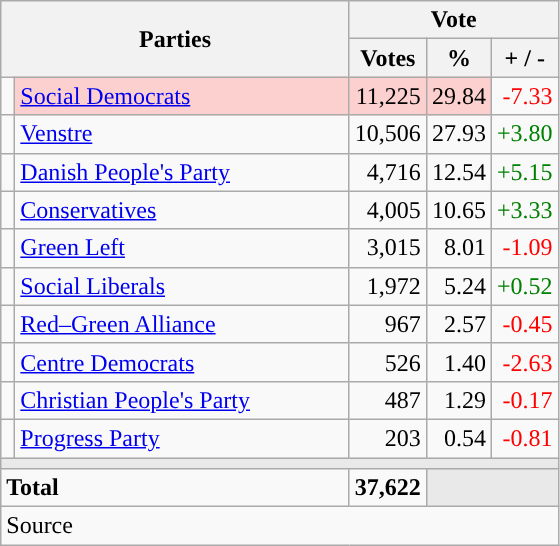<table class="wikitable" style="text-align:right;">
<tr>
<th style="text-align:centre;" rowspan="2" colspan="2" width="225">Parties</th>
<th colspan="3">Vote</th>
</tr>
<tr>
<th width="15">Votes</th>
<th width="15">%</th>
<th width="15">+ / -</th>
</tr>
<tr>
<td width="2" style="color:inherit;background:"></td>
<td bgcolor=#fbd0ce  align="left"><a href='#'>Social Democrats</a></td>
<td bgcolor=#fbd0ce>11,225</td>
<td bgcolor=#fbd0ce>29.84</td>
<td style=color:red;>-7.33</td>
</tr>
<tr>
<td width="2" style="color:inherit;background:"></td>
<td align="left"><a href='#'>Venstre</a></td>
<td>10,506</td>
<td>27.93</td>
<td style=color:green;>+3.80</td>
</tr>
<tr>
<td width="2" style="color:inherit;background:"></td>
<td align="left"><a href='#'>Danish People's Party</a></td>
<td>4,716</td>
<td>12.54</td>
<td style=color:green;>+5.15</td>
</tr>
<tr>
<td width="2" style="color:inherit;background:"></td>
<td align="left"><a href='#'>Conservatives</a></td>
<td>4,005</td>
<td>10.65</td>
<td style=color:green;>+3.33</td>
</tr>
<tr>
<td width="2" style="color:inherit;background:"></td>
<td align="left"><a href='#'>Green Left</a></td>
<td>3,015</td>
<td>8.01</td>
<td style=color:red;>-1.09</td>
</tr>
<tr>
<td width="2" style="color:inherit;background:"></td>
<td align="left"><a href='#'>Social Liberals</a></td>
<td>1,972</td>
<td>5.24</td>
<td style=color:green;>+0.52</td>
</tr>
<tr>
<td width="2" style="color:inherit;background:"></td>
<td align="left"><a href='#'>Red–Green Alliance</a></td>
<td>967</td>
<td>2.57</td>
<td style=color:red;>-0.45</td>
</tr>
<tr>
<td width="2" style="color:inherit;background:"></td>
<td align="left"><a href='#'>Centre Democrats</a></td>
<td>526</td>
<td>1.40</td>
<td style=color:red;>-2.63</td>
</tr>
<tr>
<td width="2" style="color:inherit;background:"></td>
<td align="left"><a href='#'>Christian People's Party</a></td>
<td>487</td>
<td>1.29</td>
<td style=color:red;>-0.17</td>
</tr>
<tr>
<td width="2" style="color:inherit;background:"></td>
<td align="left"><a href='#'>Progress Party</a></td>
<td>203</td>
<td>0.54</td>
<td style=color:red;>-0.81</td>
</tr>
<tr>
<td colspan="7" bgcolor="#E9E9E9"></td>
</tr>
<tr>
<td align="left" colspan="2"><strong>Total</strong></td>
<td><strong>37,622</strong></td>
<td bgcolor="#E9E9E9" colspan="2"></td>
</tr>
<tr>
<td align="left" colspan="6">Source</td>
</tr>
</table>
